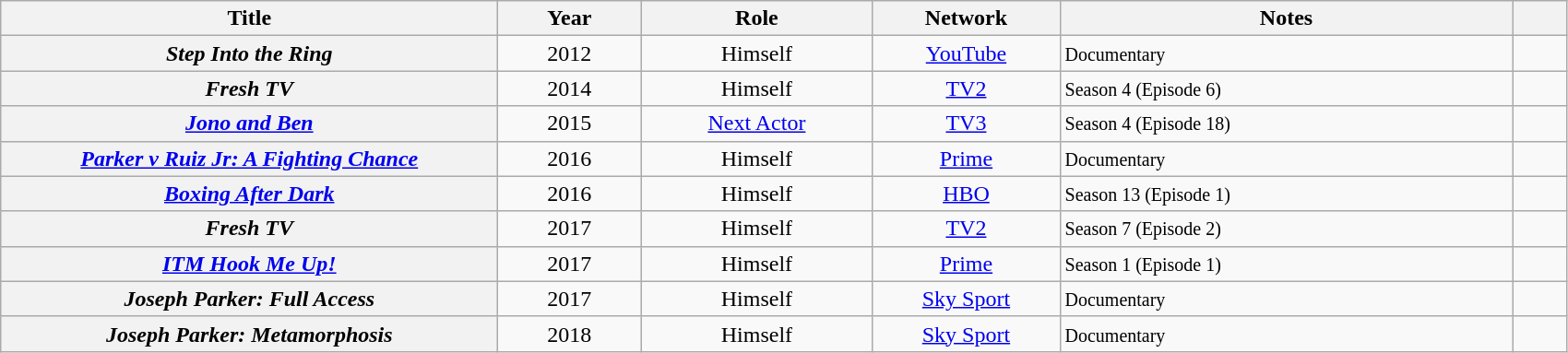<table class="wikitable sortable plainrowheaders" style="text-align:center;">
<tr>
<th scope="col" style="width: 22em;">Title</th>
<th scope="col" style="width: 6em;">Year</th>
<th scope="col" style="width: 10em;">Role</th>
<th scope="col" style="width: 8em;">Network</th>
<th scope="col" style="width: 20em;" class="unsortable">Notes</th>
<th scope="col" style="width: 2em;" class="unsortable"></th>
</tr>
<tr>
<th scope="row"><em>Step Into the Ring</em></th>
<td>2012</td>
<td>Himself</td>
<td><a href='#'>YouTube</a></td>
<td style="text-align:left;"><small>Documentary</small></td>
<td></td>
</tr>
<tr>
<th scope="row"><em>Fresh TV</em></th>
<td>2014</td>
<td>Himself</td>
<td><a href='#'>TV2</a></td>
<td style="text-align:left;"><small>Season 4 (Episode 6)</small></td>
<td></td>
</tr>
<tr>
<th scope="row"><em><a href='#'>Jono and Ben</a></em></th>
<td>2015</td>
<td><a href='#'>Next Actor</a></td>
<td><a href='#'>TV3</a></td>
<td style="text-align:left;"><small>Season 4 (Episode 18)</small></td>
<td></td>
</tr>
<tr>
<th scope="row"><em><a href='#'>Parker v Ruiz Jr: A Fighting Chance</a></em></th>
<td>2016</td>
<td>Himself</td>
<td><a href='#'>Prime</a></td>
<td style="text-align:left;"><small>Documentary</small></td>
<td></td>
</tr>
<tr>
<th scope="row"><em><a href='#'>Boxing After Dark</a></em></th>
<td>2016</td>
<td>Himself</td>
<td><a href='#'>HBO</a></td>
<td style="text-align:left;"><small>Season 13 (Episode 1)</small></td>
<td></td>
</tr>
<tr>
<th scope="row"><em>Fresh TV</em></th>
<td>2017</td>
<td>Himself</td>
<td><a href='#'>TV2</a></td>
<td style="text-align:left;"><small>Season 7 (Episode 2)</small></td>
<td></td>
</tr>
<tr>
<th scope="row"><em><a href='#'>ITM Hook Me Up!</a></em></th>
<td>2017</td>
<td>Himself</td>
<td><a href='#'>Prime</a></td>
<td style="text-align:left;"><small>Season 1 (Episode 1)</small></td>
<td></td>
</tr>
<tr>
<th scope="row"><em>Joseph Parker: Full Access</em></th>
<td>2017</td>
<td>Himself</td>
<td><a href='#'>Sky Sport</a></td>
<td style="text-align:left;"><small>Documentary</small></td>
<td></td>
</tr>
<tr>
<th scope="row"><em>Joseph Parker: Metamorphosis</em></th>
<td>2018</td>
<td>Himself</td>
<td><a href='#'>Sky Sport</a></td>
<td style="text-align:left;"><small>Documentary</small></td>
<td></td>
</tr>
</table>
